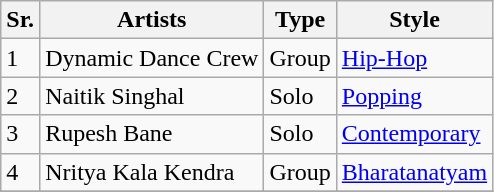<table class=wikitable>
<tr>
<th>Sr.</th>
<th>Artists</th>
<th>Type</th>
<th>Style</th>
</tr>
<tr>
<td>1</td>
<td>Dynamic Dance Crew</td>
<td>Group</td>
<td><a href='#'>Hip-Hop</a></td>
</tr>
<tr>
<td>2</td>
<td>Naitik Singhal</td>
<td>Solo</td>
<td><a href='#'>Popping</a></td>
</tr>
<tr>
<td>3</td>
<td>Rupesh Bane</td>
<td>Solo</td>
<td><a href='#'>Contemporary</a></td>
</tr>
<tr>
<td>4</td>
<td>Nritya Kala Kendra</td>
<td>Group</td>
<td><a href='#'>Bharatanatyam</a></td>
</tr>
<tr>
</tr>
</table>
